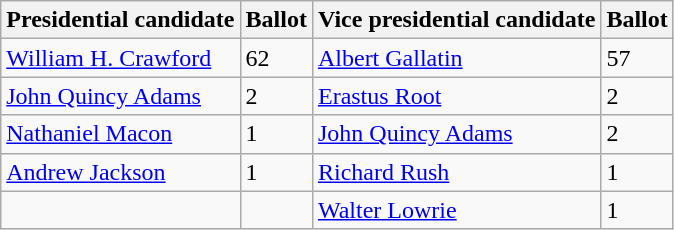<table class="wikitable" style="text-align:left">
<tr>
<th>Presidential candidate</th>
<th>Ballot</th>
<th>Vice presidential candidate</th>
<th>Ballot</th>
</tr>
<tr>
<td><a href='#'>William H. Crawford</a></td>
<td>62</td>
<td><a href='#'>Albert Gallatin</a></td>
<td>57</td>
</tr>
<tr>
<td><a href='#'>John Quincy Adams</a></td>
<td>2</td>
<td><a href='#'>Erastus Root</a></td>
<td>2</td>
</tr>
<tr>
<td><a href='#'>Nathaniel Macon</a></td>
<td>1</td>
<td><a href='#'>John Quincy Adams</a></td>
<td>2</td>
</tr>
<tr>
<td><a href='#'>Andrew Jackson</a></td>
<td>1</td>
<td><a href='#'>Richard Rush</a></td>
<td>1</td>
</tr>
<tr>
<td></td>
<td></td>
<td><a href='#'>Walter Lowrie</a></td>
<td>1</td>
</tr>
</table>
